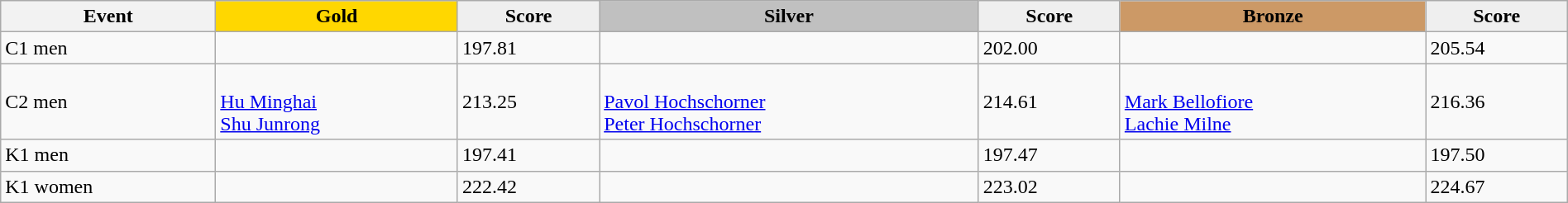<table class="wikitable" width=100%>
<tr>
<th>Event</th>
<td align=center bgcolor="gold"><strong>Gold</strong></td>
<td align=center bgcolor="EFEFEF"><strong>Score</strong></td>
<td align=center bgcolor="silver"><strong>Silver</strong></td>
<td align=center bgcolor="EFEFEF"><strong>Score</strong></td>
<td align=center bgcolor="CC9966"><strong>Bronze</strong></td>
<td align=center bgcolor="EFEFEF"><strong>Score</strong></td>
</tr>
<tr>
<td>C1 men</td>
<td></td>
<td>197.81</td>
<td></td>
<td>202.00</td>
<td></td>
<td>205.54</td>
</tr>
<tr>
<td>C2 men</td>
<td><br><a href='#'>Hu Minghai</a><br><a href='#'>Shu Junrong</a></td>
<td>213.25</td>
<td><br><a href='#'>Pavol Hochschorner</a><br><a href='#'>Peter Hochschorner</a></td>
<td>214.61</td>
<td><br><a href='#'>Mark Bellofiore</a><br><a href='#'>Lachie Milne</a></td>
<td>216.36</td>
</tr>
<tr>
<td>K1 men</td>
<td></td>
<td>197.41</td>
<td></td>
<td>197.47</td>
<td></td>
<td>197.50</td>
</tr>
<tr>
<td>K1 women</td>
<td></td>
<td>222.42</td>
<td></td>
<td>223.02</td>
<td></td>
<td>224.67</td>
</tr>
</table>
